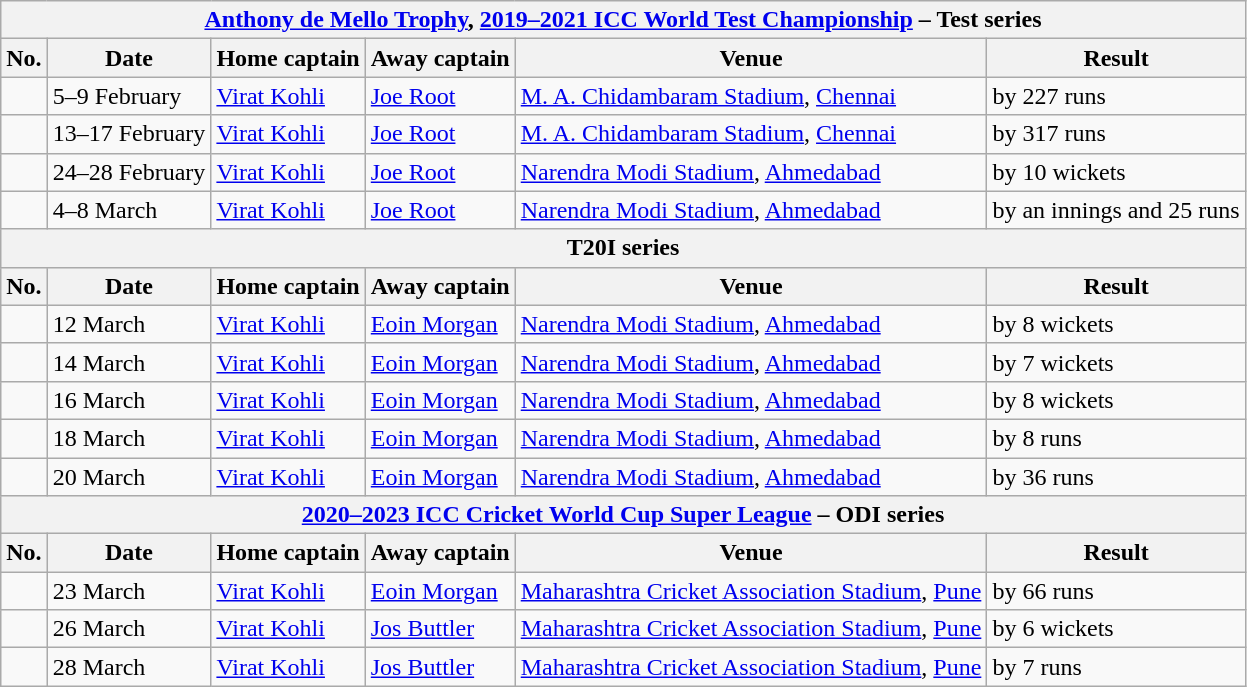<table class="wikitable">
<tr>
<th colspan="9"><a href='#'>Anthony de Mello Trophy</a>, <a href='#'>2019–2021 ICC World Test Championship</a> – Test series</th>
</tr>
<tr>
<th>No.</th>
<th>Date</th>
<th>Home captain</th>
<th>Away captain</th>
<th>Venue</th>
<th>Result</th>
</tr>
<tr>
<td></td>
<td>5–9 February</td>
<td><a href='#'>Virat Kohli</a></td>
<td><a href='#'>Joe Root</a></td>
<td><a href='#'>M. A. Chidambaram Stadium</a>, <a href='#'>Chennai</a></td>
<td> by 227 runs</td>
</tr>
<tr>
<td></td>
<td>13–17 February</td>
<td><a href='#'>Virat Kohli</a></td>
<td><a href='#'>Joe Root</a></td>
<td><a href='#'>M. A. Chidambaram Stadium</a>, <a href='#'>Chennai</a></td>
<td> by 317 runs</td>
</tr>
<tr>
<td></td>
<td>24–28 February</td>
<td><a href='#'>Virat Kohli</a></td>
<td><a href='#'>Joe Root</a></td>
<td><a href='#'>Narendra Modi Stadium</a>, <a href='#'>Ahmedabad</a></td>
<td> by 10 wickets</td>
</tr>
<tr>
<td></td>
<td>4–8 March</td>
<td><a href='#'>Virat Kohli</a></td>
<td><a href='#'>Joe Root</a></td>
<td><a href='#'>Narendra Modi Stadium</a>, <a href='#'>Ahmedabad</a></td>
<td> by an innings and 25 runs</td>
</tr>
<tr>
<th colspan="9">T20I series</th>
</tr>
<tr>
<th>No.</th>
<th>Date</th>
<th>Home captain</th>
<th>Away captain</th>
<th>Venue</th>
<th>Result</th>
</tr>
<tr>
<td></td>
<td>12 March</td>
<td><a href='#'>Virat Kohli</a></td>
<td><a href='#'>Eoin Morgan</a></td>
<td><a href='#'>Narendra Modi Stadium</a>, <a href='#'>Ahmedabad</a></td>
<td> by 8 wickets</td>
</tr>
<tr>
<td></td>
<td>14 March</td>
<td><a href='#'>Virat Kohli</a></td>
<td><a href='#'>Eoin Morgan</a></td>
<td><a href='#'>Narendra Modi Stadium</a>, <a href='#'>Ahmedabad</a></td>
<td> by 7 wickets</td>
</tr>
<tr>
<td></td>
<td>16 March</td>
<td><a href='#'>Virat Kohli</a></td>
<td><a href='#'>Eoin Morgan</a></td>
<td><a href='#'>Narendra Modi Stadium</a>, <a href='#'>Ahmedabad</a></td>
<td> by 8 wickets</td>
</tr>
<tr>
<td></td>
<td>18 March</td>
<td><a href='#'>Virat Kohli</a></td>
<td><a href='#'>Eoin Morgan</a></td>
<td><a href='#'>Narendra Modi Stadium</a>, <a href='#'>Ahmedabad</a></td>
<td> by 8 runs</td>
</tr>
<tr>
<td></td>
<td>20 March</td>
<td><a href='#'>Virat Kohli</a></td>
<td><a href='#'>Eoin Morgan</a></td>
<td><a href='#'>Narendra Modi Stadium</a>, <a href='#'>Ahmedabad</a></td>
<td> by 36 runs</td>
</tr>
<tr>
<th colspan="9"><a href='#'>2020–2023 ICC Cricket World Cup Super League</a> – ODI series</th>
</tr>
<tr>
<th>No.</th>
<th>Date</th>
<th>Home captain</th>
<th>Away captain</th>
<th>Venue</th>
<th>Result</th>
</tr>
<tr>
<td></td>
<td>23 March</td>
<td><a href='#'>Virat Kohli</a></td>
<td><a href='#'>Eoin Morgan</a></td>
<td><a href='#'>Maharashtra Cricket Association Stadium</a>, <a href='#'>Pune</a></td>
<td> by 66 runs</td>
</tr>
<tr>
<td></td>
<td>26 March</td>
<td><a href='#'>Virat Kohli</a></td>
<td><a href='#'>Jos Buttler</a></td>
<td><a href='#'>Maharashtra Cricket Association Stadium</a>, <a href='#'>Pune</a></td>
<td> by 6 wickets</td>
</tr>
<tr>
<td></td>
<td>28 March</td>
<td><a href='#'>Virat Kohli</a></td>
<td><a href='#'>Jos Buttler</a></td>
<td><a href='#'>Maharashtra Cricket Association Stadium</a>, <a href='#'>Pune</a></td>
<td> by 7 runs</td>
</tr>
</table>
